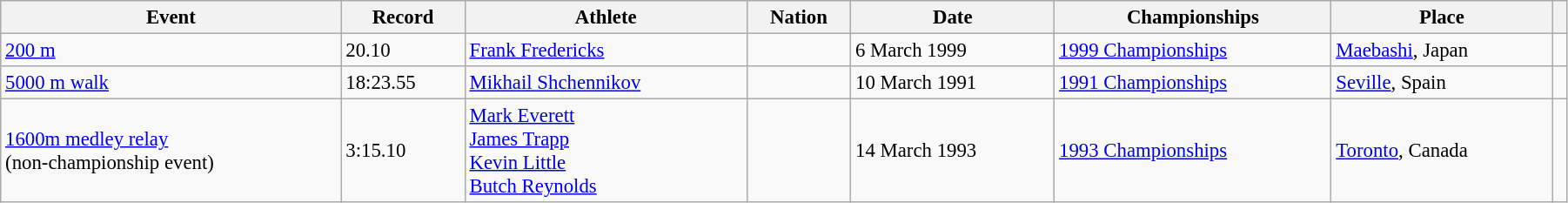<table class="wikitable" style="font-size:95%; width: 95%">
<tr>
<th>Event</th>
<th>Record</th>
<th>Athlete</th>
<th>Nation</th>
<th>Date</th>
<th>Championships</th>
<th>Place</th>
<th></th>
</tr>
<tr>
<td><a href='#'>200 m</a></td>
<td>20.10</td>
<td><a href='#'>Frank Fredericks</a></td>
<td></td>
<td>6 March 1999</td>
<td><a href='#'>1999 Championships</a></td>
<td><a href='#'>Maebashi</a>, Japan</td>
<td></td>
</tr>
<tr>
<td><a href='#'>5000 m walk</a></td>
<td>18:23.55</td>
<td><a href='#'>Mikhail Shchennikov</a></td>
<td></td>
<td>10 March 1991</td>
<td><a href='#'>1991 Championships</a></td>
<td><a href='#'>Seville</a>, Spain</td>
<td></td>
</tr>
<tr>
<td><a href='#'>1600m medley relay</a><br>(non-championship event)</td>
<td>3:15.10</td>
<td><a href='#'>Mark Everett</a><br><a href='#'>James Trapp</a><br><a href='#'>Kevin Little</a><br><a href='#'>Butch Reynolds</a></td>
<td></td>
<td>14 March 1993</td>
<td><a href='#'>1993 Championships</a></td>
<td><a href='#'>Toronto</a>, Canada</td>
<td></td>
</tr>
</table>
